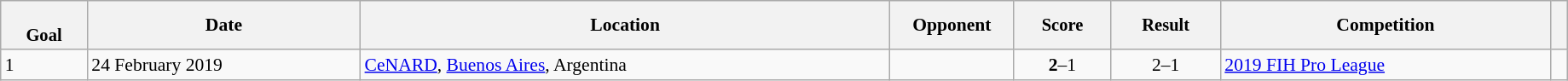<table class="wikitable sortable" style="font-size:90%" width=97%>
<tr>
<th style="font-size:95%;" data-sort-type=number><br>Goal</th>
<th align=center>Date</th>
<th>Location</th>
<th width=90>Opponent</th>
<th data-sort-type="number" style="font-size:95%">Score</th>
<th data-sort-type="number" style="font-size:95%">Result</th>
<th>Competition</th>
<th></th>
</tr>
<tr>
<td>1</td>
<td>24 February 2019</td>
<td><a href='#'>CeNARD</a>, <a href='#'>Buenos Aires</a>, Argentina</td>
<td></td>
<td align="center"><strong>2</strong>–1</td>
<td align="center">2–1</td>
<td rowspan=2><a href='#'>2019 FIH Pro League</a></td>
<td></td>
</tr>
</table>
